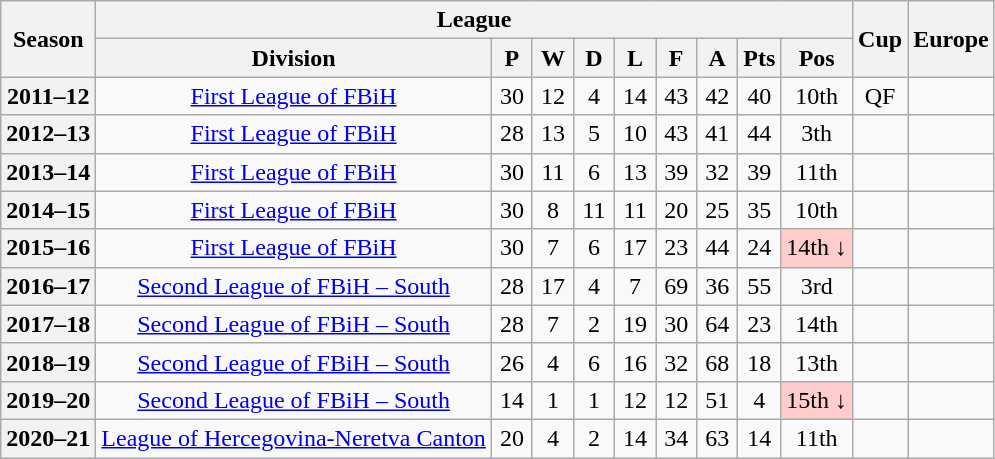<table class="wikitable" style="text-align: center">
<tr>
<th rowspan="2">Season</th>
<th colspan="9">League</th>
<th rowspan="2">Cup</th>
<th rowspan="2">Europe</th>
</tr>
<tr>
<th>Division</th>
<th width="20">P</th>
<th width="20">W</th>
<th width="20">D</th>
<th width="20">L</th>
<th width="20">F</th>
<th width="20">A</th>
<th width="20">Pts</th>
<th>Pos</th>
</tr>
<tr>
<th>2011–12</th>
<td><a href='#'>First League of FBiH</a></td>
<td>30</td>
<td>12</td>
<td>4</td>
<td>14</td>
<td>43</td>
<td>42</td>
<td>40</td>
<td>10th</td>
<td>QF</td>
<td></td>
</tr>
<tr>
<th>2012–13</th>
<td><a href='#'>First League of FBiH</a></td>
<td>28</td>
<td>13</td>
<td>5</td>
<td>10</td>
<td>43</td>
<td>41</td>
<td>44</td>
<td>3th</td>
<td></td>
<td></td>
</tr>
<tr>
<th>2013–14</th>
<td><a href='#'>First League of FBiH</a></td>
<td>30</td>
<td>11</td>
<td>6</td>
<td>13</td>
<td>39</td>
<td>32</td>
<td>39</td>
<td>11th</td>
<td></td>
<td></td>
</tr>
<tr>
<th>2014–15</th>
<td><a href='#'>First League of FBiH</a></td>
<td>30</td>
<td>8</td>
<td>11</td>
<td>11</td>
<td>20</td>
<td>25</td>
<td>35</td>
<td>10th</td>
<td></td>
<td></td>
</tr>
<tr>
<th>2015–16</th>
<td><a href='#'>First League of FBiH</a></td>
<td>30</td>
<td>7</td>
<td>6</td>
<td>17</td>
<td>23</td>
<td>44</td>
<td>24</td>
<td bgcolor=#FFCCCC>14th ↓</td>
<td></td>
<td></td>
</tr>
<tr>
<th>2016–17</th>
<td><a href='#'>Second League of FBiH – South</a></td>
<td>28</td>
<td>17</td>
<td>4</td>
<td>7</td>
<td>69</td>
<td>36</td>
<td>55</td>
<td>3rd</td>
<td></td>
<td></td>
</tr>
<tr>
<th>2017–18</th>
<td><a href='#'>Second League of FBiH – South</a></td>
<td>28</td>
<td>7</td>
<td>2</td>
<td>19</td>
<td>30</td>
<td>64</td>
<td>23</td>
<td>14th</td>
<td></td>
<td></td>
</tr>
<tr>
<th>2018–19</th>
<td><a href='#'>Second League of FBiH – South</a></td>
<td>26</td>
<td>4</td>
<td>6</td>
<td>16</td>
<td>32</td>
<td>68</td>
<td>18</td>
<td>13th</td>
<td></td>
<td></td>
</tr>
<tr>
<th>2019–20</th>
<td><a href='#'>Second League of FBiH – South</a></td>
<td>14</td>
<td>1</td>
<td>1</td>
<td>12</td>
<td>12</td>
<td>51</td>
<td>4</td>
<td bgcolor=#FFCCCC>15th ↓</td>
<td></td>
<td></td>
</tr>
<tr>
<th>2020–21</th>
<td><a href='#'>League of Hercegovina-Neretva Canton</a></td>
<td>20</td>
<td>4</td>
<td>2</td>
<td>14</td>
<td>34</td>
<td>63</td>
<td>14</td>
<td>11th</td>
<td></td>
<td></td>
</tr>
</table>
